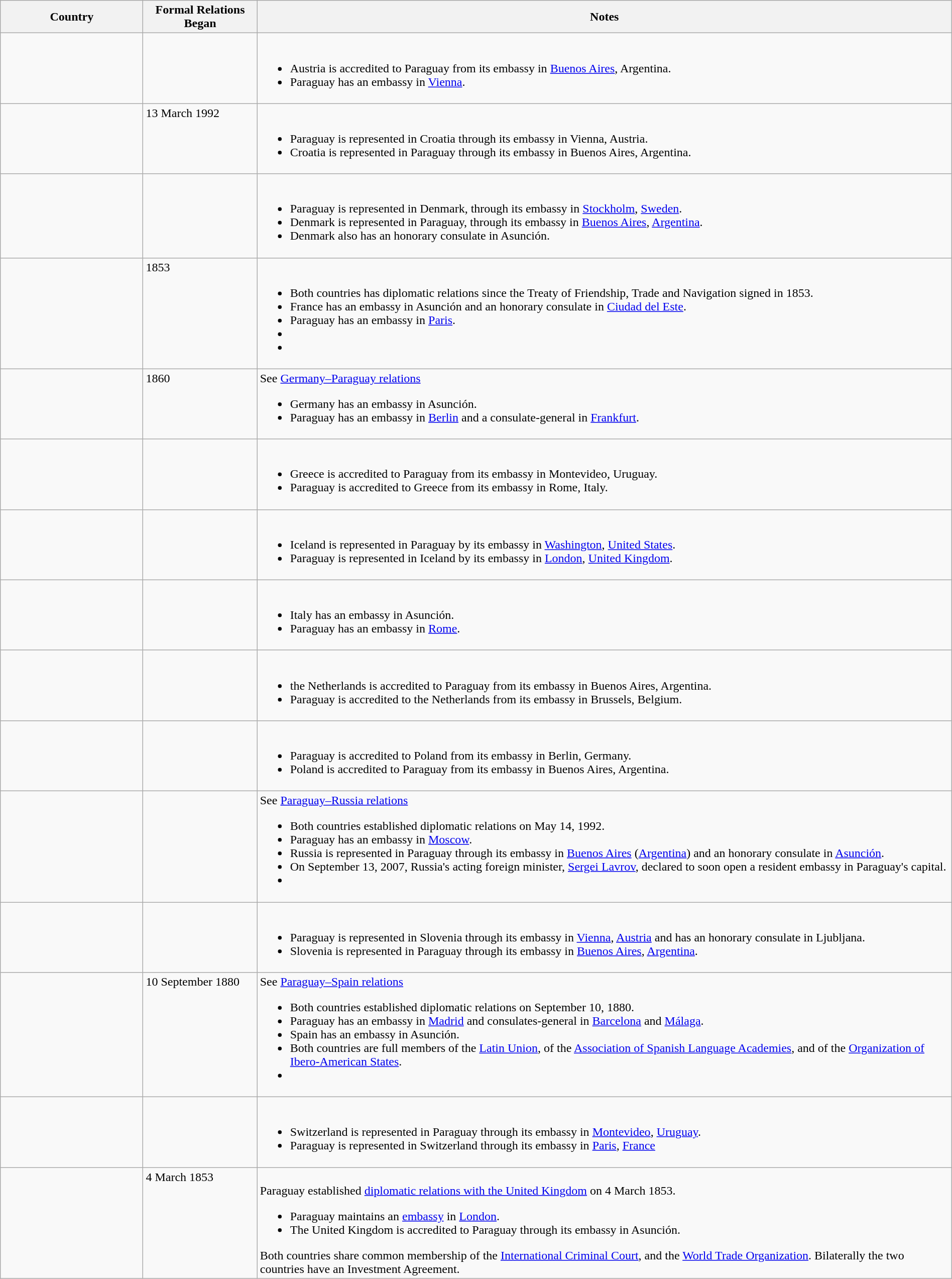<table class="wikitable sortable" style="width:100%; margin:auto;">
<tr>
<th style="width:15%;">Country</th>
<th style="width:12%;">Formal Relations Began</th>
<th>Notes</th>
</tr>
<tr valign="top">
<td></td>
<td></td>
<td><br><ul><li>Austria is accredited to Paraguay from its embassy in <a href='#'>Buenos Aires</a>, Argentina.</li><li>Paraguay has an embassy in <a href='#'>Vienna</a>.</li></ul></td>
</tr>
<tr valign="top">
<td></td>
<td>13 March 1992</td>
<td><br><ul><li>Paraguay is represented in Croatia through its embassy in Vienna, Austria.</li><li>Croatia is represented in Paraguay through its embassy in Buenos Aires, Argentina.</li></ul></td>
</tr>
<tr valign="top">
<td></td>
<td></td>
<td><br><ul><li>Paraguay is represented in Denmark, through its embassy in <a href='#'>Stockholm</a>, <a href='#'>Sweden</a>.</li><li>Denmark is represented in Paraguay, through its embassy in <a href='#'>Buenos Aires</a>, <a href='#'>Argentina</a>.</li><li>Denmark also has an honorary consulate in Asunción.</li></ul></td>
</tr>
<tr valign="top">
<td></td>
<td>1853</td>
<td><br><ul><li>Both countries has diplomatic relations since the Treaty of Friendship, Trade and Navigation signed in 1853.</li><li>France has an embassy in Asunción and an honorary consulate in <a href='#'>Ciudad del Este</a>.</li><li>Paraguay has an embassy in <a href='#'>Paris</a>.</li><li></li><li></li></ul></td>
</tr>
<tr valign="top">
<td></td>
<td>1860</td>
<td>See <a href='#'>Germany–Paraguay relations</a><br><ul><li>Germany has an embassy in Asunción.</li><li>Paraguay has an embassy in <a href='#'>Berlin</a> and a consulate-general in <a href='#'>Frankfurt</a>.</li></ul></td>
</tr>
<tr valign="top">
<td></td>
<td></td>
<td><br><ul><li>Greece is accredited to Paraguay from its embassy in Montevideo, Uruguay.</li><li>Paraguay is accredited to Greece from its embassy in Rome, Italy.</li></ul></td>
</tr>
<tr valign="top">
<td></td>
<td></td>
<td><br><ul><li>Iceland is represented in Paraguay by its embassy in <a href='#'>Washington</a>, <a href='#'>United States</a>.</li><li>Paraguay is represented in Iceland by its embassy in <a href='#'>London</a>, <a href='#'>United Kingdom</a>.</li></ul></td>
</tr>
<tr valign="top">
<td></td>
<td></td>
<td><br><ul><li>Italy has an embassy in Asunción.</li><li>Paraguay has an embassy in <a href='#'>Rome</a>.</li></ul></td>
</tr>
<tr valign="top">
<td></td>
<td></td>
<td><br><ul><li>the Netherlands is accredited to Paraguay from its embassy in Buenos Aires, Argentina.</li><li>Paraguay is accredited to the Netherlands from its embassy in Brussels, Belgium.</li></ul></td>
</tr>
<tr valign="top">
<td></td>
<td></td>
<td><br><ul><li>Paraguay is accredited to Poland from its embassy in Berlin, Germany.</li><li>Poland is accredited to Paraguay from its embassy in Buenos Aires, Argentina.</li></ul></td>
</tr>
<tr valign="top">
<td></td>
<td></td>
<td>See <a href='#'>Paraguay–Russia relations</a><br><ul><li>Both countries established diplomatic relations on May 14, 1992.</li><li>Paraguay has an embassy in <a href='#'>Moscow</a>.</li><li>Russia is represented in Paraguay through its embassy in <a href='#'>Buenos Aires</a> (<a href='#'>Argentina</a>) and an honorary consulate in <a href='#'>Asunción</a>.</li><li>On September 13, 2007, Russia's acting foreign minister, <a href='#'>Sergei Lavrov</a>, declared to soon open a resident embassy in Paraguay's capital.</li><li></li></ul></td>
</tr>
<tr valign="top">
<td></td>
<td></td>
<td><br><ul><li>Paraguay is represented in Slovenia through its embassy in <a href='#'>Vienna</a>, <a href='#'>Austria</a> and has an honorary consulate in Ljubljana.</li><li>Slovenia is represented in Paraguay through its embassy in <a href='#'>Buenos Aires</a>, <a href='#'>Argentina</a>.</li></ul></td>
</tr>
<tr valign="top">
<td></td>
<td>10 September 1880</td>
<td>See <a href='#'>Paraguay–Spain relations</a><br><ul><li>Both countries established diplomatic relations on September 10, 1880.</li><li>Paraguay has an embassy in <a href='#'>Madrid</a> and consulates-general in <a href='#'>Barcelona</a> and  <a href='#'>Málaga</a>.</li><li>Spain has an embassy in Asunción.</li><li>Both countries are full members of the <a href='#'>Latin Union</a>, of the <a href='#'>Association of Spanish Language Academies</a>, and of the <a href='#'>Organization of Ibero-American States</a>.</li><li></li></ul></td>
</tr>
<tr valign="top">
<td></td>
<td></td>
<td><br><ul><li>Switzerland is represented in Paraguay through its embassy in <a href='#'>Montevideo</a>, <a href='#'>Uruguay</a>.</li><li>Paraguay is represented in Switzerland through its embassy in <a href='#'>Paris</a>, <a href='#'>France</a></li></ul></td>
</tr>
<tr valign="top">
<td></td>
<td>4 March 1853</td>
<td><br>Paraguay established <a href='#'>diplomatic relations with the United Kingdom</a> on 4 March 1853.<ul><li>Paraguay maintains an <a href='#'>embassy</a> in <a href='#'>London</a>.</li><li>The United Kingdom is accredited to Paraguay through its embassy in Asunción.</li></ul>Both countries share common membership of the <a href='#'>International Criminal Court</a>, and the <a href='#'>World Trade Organization</a>. Bilaterally the two countries have an Investment Agreement.</td>
</tr>
</table>
